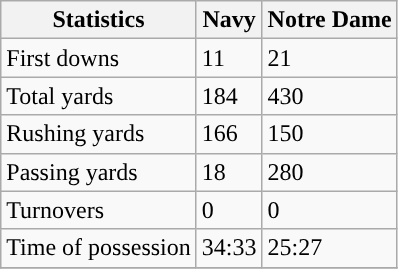<table class="wikitable">
<tr>
<th>Statistics</th>
<th>Navy</th>
<th>Notre Dame</th>
</tr>
<tr>
<td>First downs</td>
<td>11</td>
<td>21</td>
</tr>
<tr>
<td>Total yards</td>
<td>184</td>
<td>430</td>
</tr>
<tr>
<td>Rushing yards</td>
<td>166</td>
<td>150</td>
</tr>
<tr>
<td>Passing yards</td>
<td>18</td>
<td>280</td>
</tr>
<tr>
<td>Turnovers</td>
<td>0</td>
<td>0</td>
</tr>
<tr>
<td>Time of possession</td>
<td>34:33</td>
<td>25:27</td>
</tr>
<tr>
</tr>
</table>
